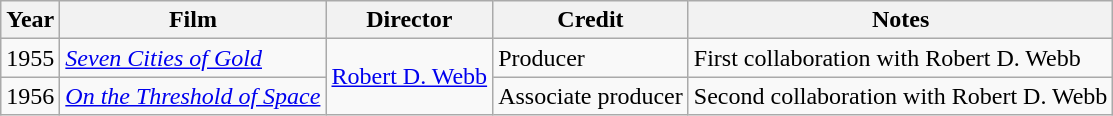<table class="wikitable">
<tr>
<th>Year</th>
<th>Film</th>
<th>Director</th>
<th>Credit</th>
<th>Notes</th>
</tr>
<tr>
<td>1955</td>
<td><em><a href='#'>Seven Cities of Gold</a></em></td>
<td rowspan=2><a href='#'>Robert D. Webb</a></td>
<td>Producer</td>
<td>First collaboration with Robert D. Webb</td>
</tr>
<tr>
<td>1956</td>
<td><em><a href='#'>On the Threshold of Space</a></em></td>
<td>Associate producer</td>
<td>Second collaboration with Robert D. Webb</td>
</tr>
</table>
